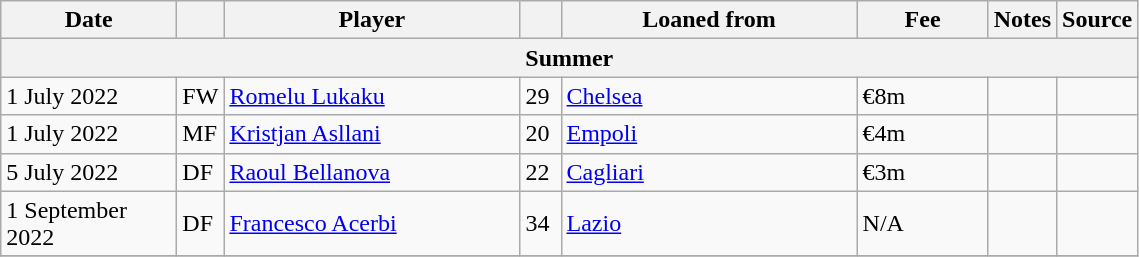<table class="wikitable sortable">
<tr>
<th style="width:110px;">Date</th>
<th style="width:20px;"></th>
<th style="width:190px;">Player</th>
<th style="width:20px;"></th>
<th style="width:190px;">Loaned from</th>
<th style="width:80px;" class="unsortable">Fee</th>
<th style="width:20px;" class="unsortable">Notes</th>
<th style="width:20px;">Source</th>
</tr>
<tr>
<th colspan=8>Summer</th>
</tr>
<tr>
<td>1 July 2022</td>
<td>FW</td>
<td> <a href='#'>Romelu Lukaku</a></td>
<td>29</td>
<td> <a href='#'>Chelsea</a></td>
<td>€8m</td>
<td></td>
<td></td>
</tr>
<tr>
<td>1 July 2022</td>
<td>MF</td>
<td> <a href='#'>Kristjan Asllani</a></td>
<td>20</td>
<td> <a href='#'>Empoli</a></td>
<td>€4m</td>
<td></td>
<td></td>
</tr>
<tr>
<td>5 July 2022</td>
<td>DF</td>
<td> <a href='#'>Raoul Bellanova</a></td>
<td>22</td>
<td> <a href='#'>Cagliari</a></td>
<td>€3m</td>
<td></td>
<td></td>
</tr>
<tr>
<td>1 September 2022</td>
<td>DF</td>
<td> <a href='#'>Francesco Acerbi</a></td>
<td>34</td>
<td> <a href='#'>Lazio</a></td>
<td>N/A</td>
<td></td>
<td></td>
</tr>
<tr>
</tr>
</table>
